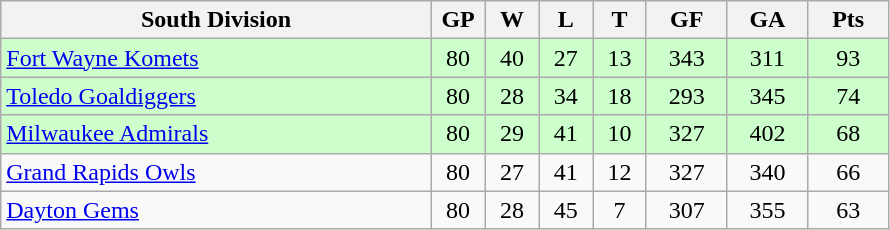<table class="wikitable">
<tr>
<th width="40%">South Division</th>
<th width="5%">GP</th>
<th width="5%">W</th>
<th width="5%">L</th>
<th width="5%">T</th>
<th width="7.5%">GF</th>
<th width="7.5%">GA</th>
<th width="7.5%">Pts</th>
</tr>
<tr align="center" bgcolor="#CCFFCC">
<td align="left"><a href='#'>Fort Wayne Komets</a></td>
<td>80</td>
<td>40</td>
<td>27</td>
<td>13</td>
<td>343</td>
<td>311</td>
<td>93</td>
</tr>
<tr align="center" bgcolor="#CCFFCC">
<td align="left"><a href='#'>Toledo Goaldiggers</a></td>
<td>80</td>
<td>28</td>
<td>34</td>
<td>18</td>
<td>293</td>
<td>345</td>
<td>74</td>
</tr>
<tr align="center" bgcolor="#CCFFCC">
<td align="left"><a href='#'>Milwaukee Admirals</a></td>
<td>80</td>
<td>29</td>
<td>41</td>
<td>10</td>
<td>327</td>
<td>402</td>
<td>68</td>
</tr>
<tr align="center">
<td align="left"><a href='#'>Grand Rapids Owls</a></td>
<td>80</td>
<td>27</td>
<td>41</td>
<td>12</td>
<td>327</td>
<td>340</td>
<td>66</td>
</tr>
<tr align="center">
<td align="left"><a href='#'>Dayton Gems</a></td>
<td>80</td>
<td>28</td>
<td>45</td>
<td>7</td>
<td>307</td>
<td>355</td>
<td>63</td>
</tr>
</table>
